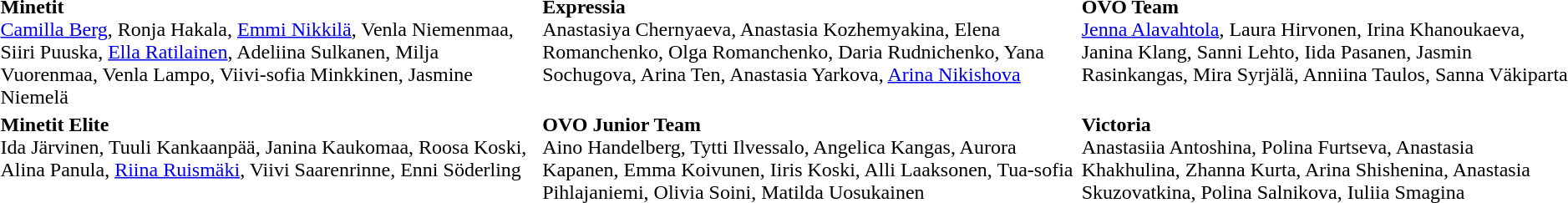<table>
<tr bgcolor="#DFDFDF">
</tr>
<tr>
<th scope=row style="text-align:left"></th>
<td valign="top"><strong>Minetit</strong> <br><a href='#'>Camilla Berg</a>, Ronja Hakala, <a href='#'>Emmi Nikkilä</a>, Venla Niemenmaa, Siiri Puuska, <a href='#'>Ella Ratilainen</a>, Adeliina Sulkanen, Milja Vuorenmaa, Venla Lampo, Viivi-sofia Minkkinen, Jasmine Niemelä</td>
<td valign="top"><strong>Expressia</strong> <br>Anastasiya Chernyaeva, Anastasia Kozhemyakina, Elena Romanchenko, Olga Romanchenko, Daria Rudnichenko, Yana Sochugova, Arina Ten, Anastasia Yarkova, <a href='#'>Arina Nikishova</a></td>
<td valign="top"><strong>OVO Team</strong> <br><a href='#'>Jenna Alavahtola</a>, Laura Hirvonen, Irina Khanoukaeva, Janina Klang, Sanni Lehto, Iida Pasanen, Jasmin Rasinkangas, Mira Syrjälä, Anniina Taulos, Sanna Väkiparta</td>
</tr>
<tr>
<th scope=row style="text-align:left"></th>
<td valign="top"><strong>Minetit Elite</strong> <br>Ida Järvinen, Tuuli Kankaanpää, Janina Kaukomaa, Roosa Koski, Alina Panula, <a href='#'>Riina Ruismäki</a>, Viivi Saarenrinne, Enni Söderling</td>
<td valign="top"><strong>OVO Junior Team</strong> <br>Aino Handelberg, Tytti Ilvessalo, Angelica Kangas, Aurora Kapanen, Emma Koivunen, Iiris Koski, Alli Laaksonen, Tua-sofia Pihlajaniemi, Olivia Soini, Matilda Uosukainen</td>
<td valign="top"><strong>Victoria</strong> <br>Anastasiia Antoshina, Polina Furtseva, Anastasia Khakhulina, Zhanna Kurta, Arina Shishenina, Anastasia Skuzovatkina, Polina Salnikova, Iuliia Smagina</td>
</tr>
<tr>
</tr>
</table>
